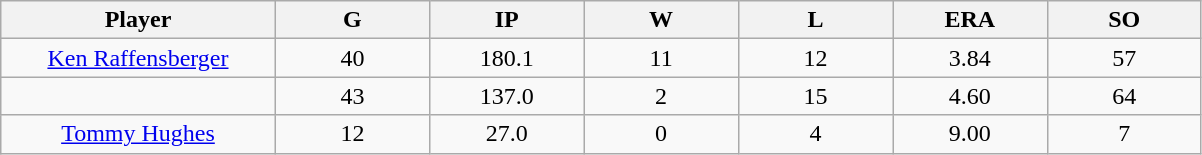<table class="wikitable sortable">
<tr>
<th bgcolor="#DDDDFF" width="16%">Player</th>
<th bgcolor="#DDDDFF" width="9%">G</th>
<th bgcolor="#DDDDFF" width="9%">IP</th>
<th bgcolor="#DDDDFF" width="9%">W</th>
<th bgcolor="#DDDDFF" width="9%">L</th>
<th bgcolor="#DDDDFF" width="9%">ERA</th>
<th bgcolor="#DDDDFF" width="9%">SO</th>
</tr>
<tr align="center">
<td><a href='#'>Ken Raffensberger</a></td>
<td>40</td>
<td>180.1</td>
<td>11</td>
<td>12</td>
<td>3.84</td>
<td>57</td>
</tr>
<tr align=center>
<td></td>
<td>43</td>
<td>137.0</td>
<td>2</td>
<td>15</td>
<td>4.60</td>
<td>64</td>
</tr>
<tr align="center">
<td><a href='#'>Tommy Hughes</a></td>
<td>12</td>
<td>27.0</td>
<td>0</td>
<td>4</td>
<td>9.00</td>
<td>7</td>
</tr>
</table>
